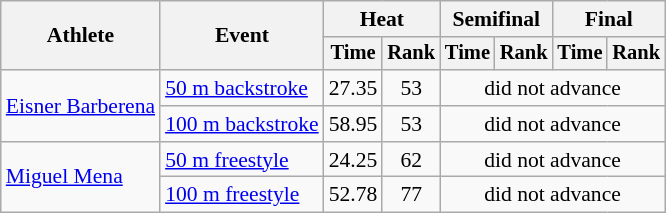<table class=wikitable style="font-size:90%">
<tr>
<th rowspan="2">Athlete</th>
<th rowspan="2">Event</th>
<th colspan="2">Heat</th>
<th colspan="2">Semifinal</th>
<th colspan="2">Final</th>
</tr>
<tr style="font-size:95%">
<th>Time</th>
<th>Rank</th>
<th>Time</th>
<th>Rank</th>
<th>Time</th>
<th>Rank</th>
</tr>
<tr align=center>
<td align=left rowspan=2><a href='#'>Eisner Barberena</a></td>
<td align=left><a href='#'>50 m backstroke</a></td>
<td>27.35</td>
<td>53</td>
<td colspan=4>did not advance</td>
</tr>
<tr align=center>
<td align=left><a href='#'>100 m backstroke</a></td>
<td>58.95</td>
<td>53</td>
<td colspan=4>did not advance</td>
</tr>
<tr align=center>
<td align=left rowspan=2><a href='#'>Miguel Mena</a></td>
<td align=left><a href='#'>50 m freestyle</a></td>
<td>24.25</td>
<td>62</td>
<td colspan=4>did not advance</td>
</tr>
<tr align=center>
<td align=left><a href='#'>100 m freestyle</a></td>
<td>52.78</td>
<td>77</td>
<td colspan=4>did not advance</td>
</tr>
</table>
